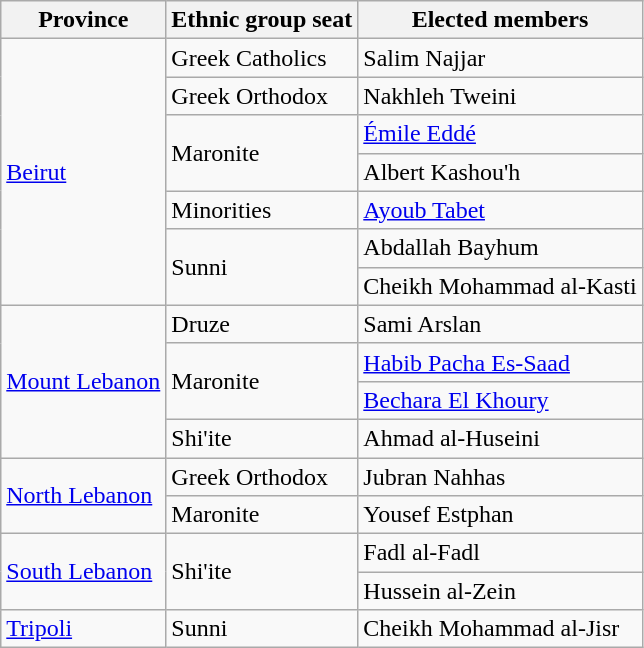<table class=wikitable>
<tr>
<th>Province</th>
<th>Ethnic group seat</th>
<th>Elected members</th>
</tr>
<tr>
<td rowspan=7><a href='#'>Beirut</a></td>
<td>Greek Catholics</td>
<td>Salim Najjar</td>
</tr>
<tr>
<td>Greek Orthodox</td>
<td>Nakhleh Tweini</td>
</tr>
<tr>
<td rowspan=2>Maronite</td>
<td><a href='#'>Émile Eddé</a></td>
</tr>
<tr>
<td>Albert Kashou'h</td>
</tr>
<tr>
<td>Minorities</td>
<td><a href='#'>Ayoub Tabet</a></td>
</tr>
<tr>
<td rowspan=2>Sunni</td>
<td>Abdallah Bayhum</td>
</tr>
<tr>
<td>Cheikh Mohammad al-Kasti</td>
</tr>
<tr>
<td rowspan=4><a href='#'>Mount Lebanon</a></td>
<td>Druze</td>
<td>Sami Arslan</td>
</tr>
<tr>
<td rowspan=2>Maronite</td>
<td><a href='#'>Habib Pacha Es-Saad</a></td>
</tr>
<tr>
<td><a href='#'>Bechara El Khoury</a></td>
</tr>
<tr>
<td>Shi'ite</td>
<td>Ahmad al-Huseini</td>
</tr>
<tr>
<td rowspan=2><a href='#'>North Lebanon</a></td>
<td>Greek Orthodox</td>
<td>Jubran Nahhas</td>
</tr>
<tr>
<td>Maronite</td>
<td>Yousef Estphan</td>
</tr>
<tr>
<td rowspan=2><a href='#'>South Lebanon</a></td>
<td rowspan=2>Shi'ite</td>
<td>Fadl al-Fadl</td>
</tr>
<tr>
<td>Hussein al-Zein</td>
</tr>
<tr>
<td><a href='#'>Tripoli</a></td>
<td>Sunni</td>
<td>Cheikh Mohammad al-Jisr</td>
</tr>
</table>
